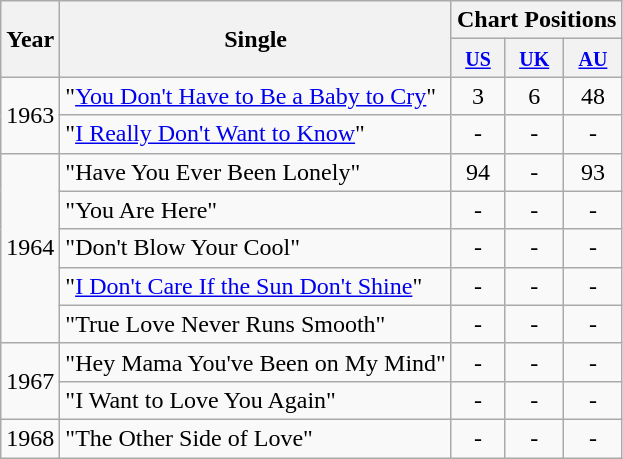<table class="wikitable">
<tr>
<th rowspan="2">Year</th>
<th rowspan="2">Single</th>
<th colspan="3">Chart Positions</th>
</tr>
<tr>
<th><small><a href='#'>US</a></small></th>
<th><small><a href='#'>UK</a></small></th>
<th><small><a href='#'>AU</a></small></th>
</tr>
<tr>
<td rowspan="2">1963</td>
<td>"<a href='#'>You Don't Have to Be a Baby to Cry</a>"</td>
<td align="center">3</td>
<td align="center">6</td>
<td align="center">48</td>
</tr>
<tr>
<td>"<a href='#'>I Really Don't Want to Know</a>"</td>
<td align="center">-</td>
<td align="center">-</td>
<td align="center">-</td>
</tr>
<tr>
<td rowspan="5">1964</td>
<td>"Have You Ever Been Lonely"</td>
<td align="center">94</td>
<td align="center">-</td>
<td align="center">93</td>
</tr>
<tr>
<td>"You Are Here"</td>
<td align="center">-</td>
<td align="center">-</td>
<td align="center">-</td>
</tr>
<tr>
<td>"Don't Blow Your Cool"</td>
<td align="center">-</td>
<td align="center">-</td>
<td align="center">-</td>
</tr>
<tr>
<td>"<a href='#'>I Don't Care If the Sun Don't Shine</a>"</td>
<td align="center">-</td>
<td align="center">-</td>
<td align="center">-</td>
</tr>
<tr>
<td>"True Love Never Runs Smooth"</td>
<td align="center">-</td>
<td align="center">-</td>
<td align="center">-</td>
</tr>
<tr>
<td rowspan="2">1967</td>
<td>"Hey Mama You've Been on My Mind"</td>
<td align="center">-</td>
<td align="center">-</td>
<td align="center">-</td>
</tr>
<tr>
<td>"I Want to Love You Again"</td>
<td align="center">-</td>
<td align="center">-</td>
<td align="center">-</td>
</tr>
<tr>
<td rowspan="1">1968</td>
<td>"The Other Side of Love"</td>
<td align="center">-</td>
<td align="center">-</td>
<td align="center">-</td>
</tr>
</table>
